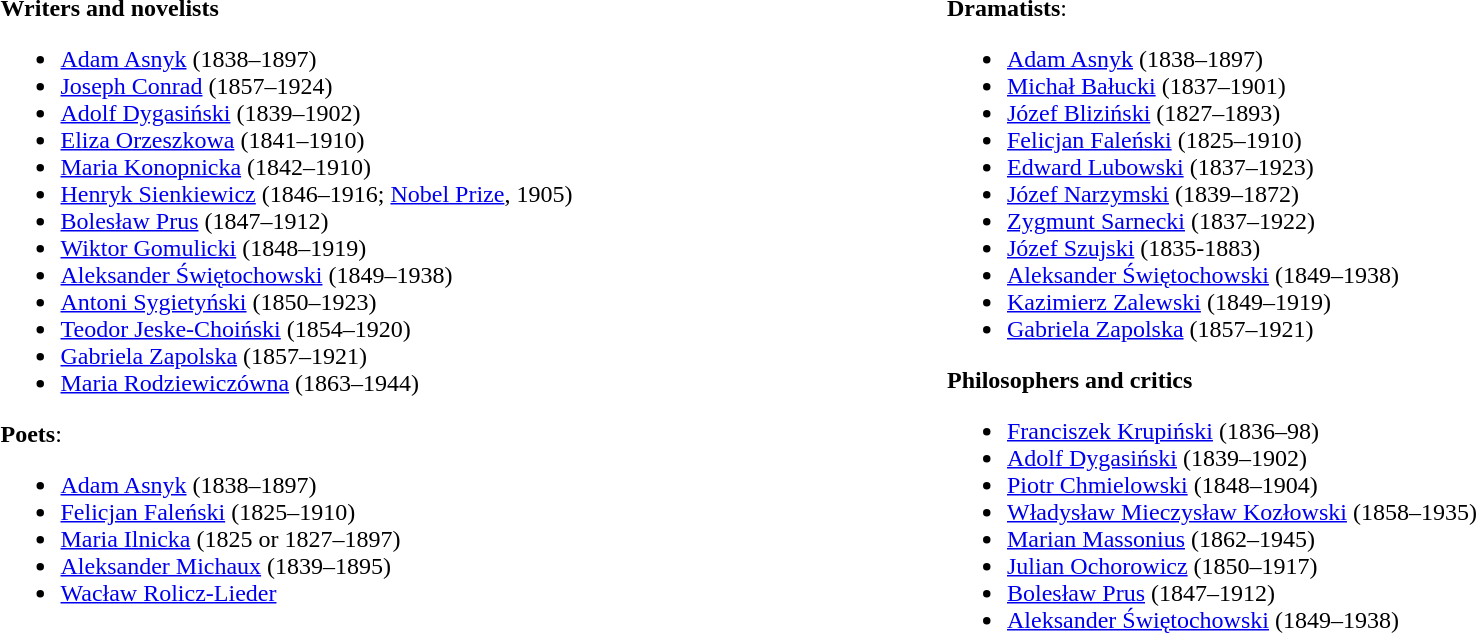<table width=100%>
<tr>
<td width=50% valign=top><br><strong>Writers and novelists</strong><ul><li><a href='#'>Adam Asnyk</a> (1838–1897)</li><li><a href='#'>Joseph Conrad</a> (1857–1924)</li><li><a href='#'>Adolf Dygasiński</a> (1839–1902)</li><li><a href='#'>Eliza Orzeszkowa</a> (1841–1910)</li><li><a href='#'>Maria Konopnicka</a> (1842–1910)</li><li><a href='#'>Henryk Sienkiewicz</a> (1846–1916; <a href='#'>Nobel Prize</a>, 1905)</li><li><a href='#'>Bolesław Prus</a> (1847–1912)</li><li><a href='#'>Wiktor Gomulicki</a> (1848–1919)</li><li><a href='#'>Aleksander Świętochowski</a> (1849–1938)</li><li><a href='#'>Antoni Sygietyński</a> (1850–1923)</li><li><a href='#'>Teodor Jeske-Choiński</a> (1854–1920)</li><li><a href='#'>Gabriela Zapolska</a> (1857–1921)</li><li><a href='#'>Maria Rodziewiczówna</a> (1863–1944)</li></ul><strong>Poets</strong>:<ul><li><a href='#'>Adam Asnyk</a> (1838–1897)</li><li><a href='#'>Felicjan Faleński</a> (1825–1910)</li><li><a href='#'>Maria Ilnicka</a> (1825 or 1827–1897)</li><li><a href='#'>Aleksander Michaux</a> (1839–1895)</li><li><a href='#'>Wacław Rolicz-Lieder</a></li></ul></td>
<td width=50% valign=top><br><strong>Dramatists</strong>:<ul><li><a href='#'>Adam Asnyk</a> (1838–1897)</li><li><a href='#'>Michał Bałucki</a> (1837–1901)</li><li><a href='#'>Józef Bliziński</a> (1827–1893)</li><li><a href='#'>Felicjan Faleński</a> (1825–1910)</li><li><a href='#'>Edward Lubowski</a> (1837–1923)</li><li><a href='#'>Józef Narzymski</a> (1839–1872)</li><li><a href='#'>Zygmunt Sarnecki</a> (1837–1922)</li><li><a href='#'>Józef Szujski</a> (1835-1883)</li><li><a href='#'>Aleksander Świętochowski</a> (1849–1938)</li><li><a href='#'>Kazimierz Zalewski</a> (1849–1919)</li><li><a href='#'>Gabriela Zapolska</a> (1857–1921)</li></ul><strong>Philosophers and critics</strong><ul><li><a href='#'>Franciszek Krupiński</a> (1836–98)</li><li><a href='#'>Adolf Dygasiński</a> (1839–1902)</li><li><a href='#'>Piotr Chmielowski</a> (1848–1904)</li><li><a href='#'>Władysław Mieczysław Kozłowski</a> (1858–1935)</li><li><a href='#'>Marian Massonius</a> (1862–1945)</li><li><a href='#'>Julian Ochorowicz</a> (1850–1917)</li><li><a href='#'>Bolesław Prus</a> (1847–1912)</li><li><a href='#'>Aleksander Świętochowski</a> (1849–1938)</li></ul></td>
</tr>
</table>
